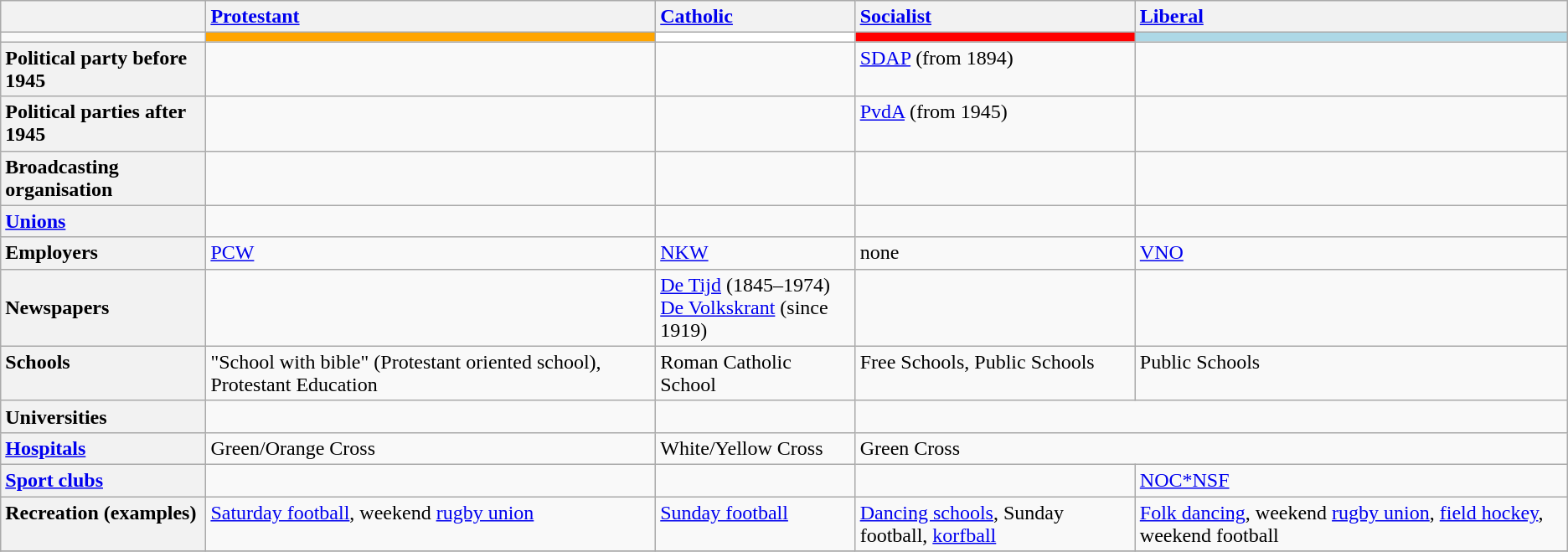<table class="wikitable">
<tr>
<th> </th>
<th style="text-align:left"><a href='#'>Protestant</a></th>
<th style="text-align:left"><a href='#'>Catholic</a></th>
<th style="text-align:left"><a href='#'>Socialist</a></th>
<th style="text-align:left"><a href='#'>Liberal</a></th>
</tr>
<tr>
<td></td>
<td colspan="1" style="background-color:orange;"></td>
<td colspan="1" style="background-color:white;"></td>
<td colspan="1" style="background-color:red;"></td>
<td colspan="1" style="background-color:lightblue;"></td>
</tr>
<tr style="vertical-align:top">
<th style="text-align:left">Political party before 1945</th>
<td></td>
<td></td>
<td><a href='#'>SDAP</a> (from 1894)</td>
<td></td>
</tr>
<tr style="vertical-align:top">
<th style="text-align:left">Political parties after 1945</th>
<td></td>
<td></td>
<td><a href='#'>PvdA</a> (from 1945)</td>
<td></td>
</tr>
<tr style="vertical-align:top">
<th style="text-align:left">Broadcasting organisation</th>
<td></td>
<td></td>
<td></td>
<td></td>
</tr>
<tr style="vertical-align:top">
<th style="text-align:left"><a href='#'>Unions</a></th>
<td></td>
<td></td>
<td></td>
</tr>
<tr>
<th style="text-align:left">Employers</th>
<td><a href='#'>PCW</a></td>
<td><a href='#'>NKW</a></td>
<td>none</td>
<td><a href='#'>VNO</a></td>
</tr>
<tr>
<th style="text-align:left">Newspapers</th>
<td></td>
<td><a href='#'>De Tijd</a> (1845–1974)<br> <a href='#'>De Volkskrant</a> (since 1919)</td>
<td></td>
<td></td>
</tr>
<tr style="vertical-align:top">
<th style="text-align:left">Schools</th>
<td>"School with bible" (Protestant oriented school), Protestant Education</td>
<td>Roman Catholic School</td>
<td>Free Schools, Public Schools</td>
<td>Public Schools</td>
</tr>
<tr style="vertical-align:top">
<th style="text-align:left">Universities</th>
<td></td>
<td></td>
<td colspan="2"></td>
</tr>
<tr style="vertical-align:top">
<th style="text-align:left"><a href='#'>Hospitals</a></th>
<td>Green/Orange Cross</td>
<td>White/Yellow Cross</td>
<td colspan="2">Green Cross</td>
</tr>
<tr style="vertical-align:top">
<th style="text-align:left"><a href='#'>Sport clubs</a></th>
<td></td>
<td></td>
<td></td>
<td><a href='#'>NOC*NSF</a></td>
</tr>
<tr style="vertical-align:top">
<th style="text-align:left">Recreation (examples)</th>
<td><a href='#'>Saturday football</a>, weekend <a href='#'>rugby union</a></td>
<td><a href='#'>Sunday football</a></td>
<td><a href='#'>Dancing schools</a>, Sunday football, <a href='#'>korfball</a></td>
<td><a href='#'>Folk dancing</a>, weekend <a href='#'>rugby union</a>, <a href='#'>field hockey</a>, weekend football</td>
</tr>
<tr style="vertical-align:top">
</tr>
</table>
